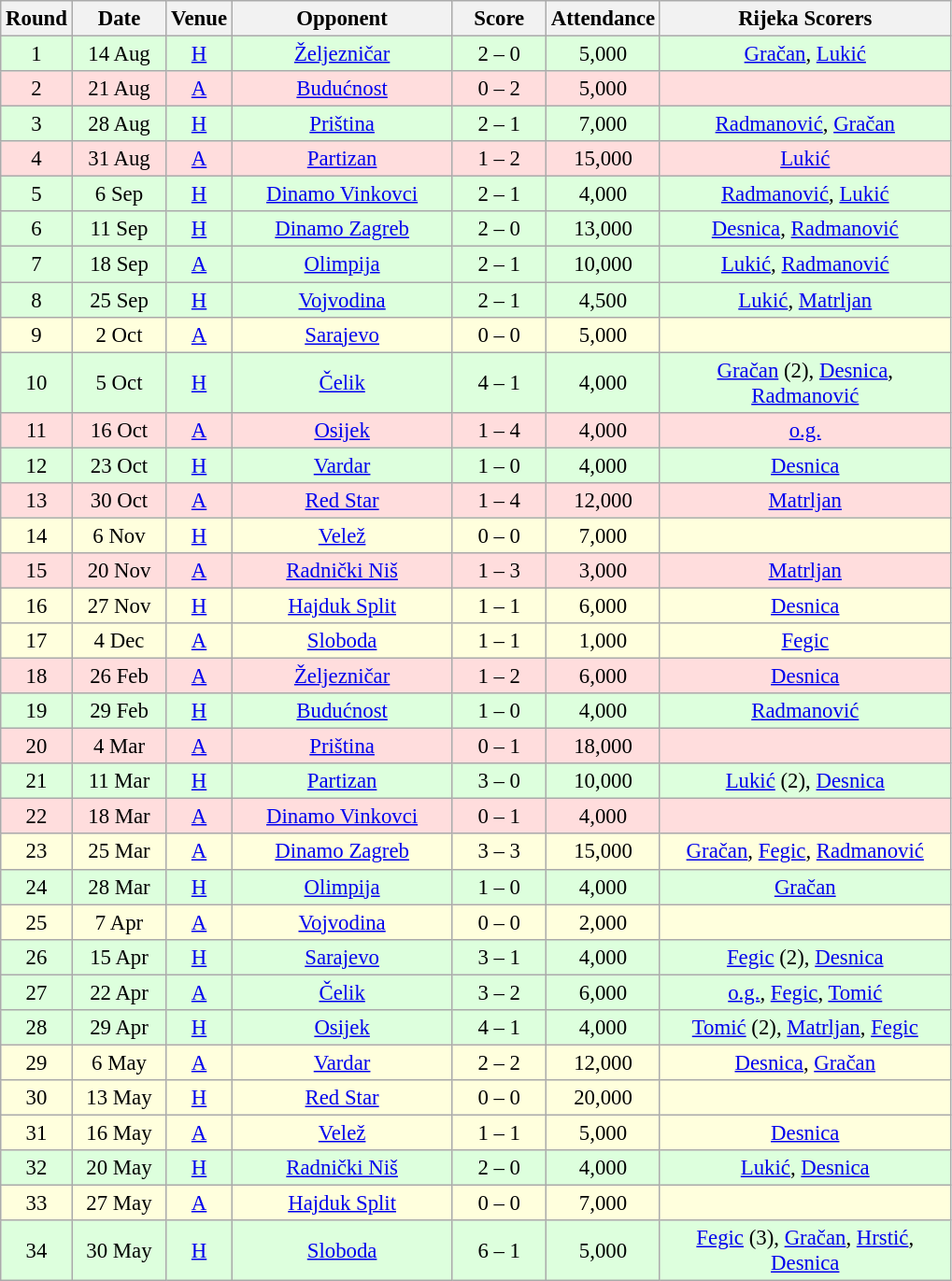<table class="wikitable sortable" style="text-align: center; font-size:95%;">
<tr>
<th width="30">Round</th>
<th width="60">Date</th>
<th width="20">Venue</th>
<th width="150">Opponent</th>
<th width="60">Score</th>
<th width="60">Attendance</th>
<th width="200">Rijeka Scorers</th>
</tr>
<tr bgcolor="#ddffdd">
<td>1</td>
<td>14 Aug</td>
<td><a href='#'>H</a></td>
<td><a href='#'>Željezničar</a></td>
<td>2 – 0</td>
<td>5,000</td>
<td><a href='#'>Gračan</a>, <a href='#'>Lukić</a></td>
</tr>
<tr bgcolor="#ffdddd">
<td>2</td>
<td>21 Aug</td>
<td><a href='#'>A</a></td>
<td><a href='#'>Budućnost</a></td>
<td>0 – 2</td>
<td>5,000</td>
<td></td>
</tr>
<tr bgcolor="#ddffdd">
<td>3</td>
<td>28 Aug</td>
<td><a href='#'>H</a></td>
<td><a href='#'>Priština</a></td>
<td>2 – 1</td>
<td>7,000</td>
<td><a href='#'>Radmanović</a>, <a href='#'>Gračan</a></td>
</tr>
<tr bgcolor="#ffdddd">
<td>4</td>
<td>31 Aug</td>
<td><a href='#'>A</a></td>
<td><a href='#'>Partizan</a></td>
<td>1 – 2</td>
<td>15,000</td>
<td><a href='#'>Lukić</a></td>
</tr>
<tr bgcolor="#ddffdd">
<td>5</td>
<td>6 Sep</td>
<td><a href='#'>H</a></td>
<td><a href='#'>Dinamo Vinkovci</a></td>
<td>2 – 1</td>
<td>4,000</td>
<td><a href='#'>Radmanović</a>, <a href='#'>Lukić</a></td>
</tr>
<tr bgcolor="#ddffdd">
<td>6</td>
<td>11 Sep</td>
<td><a href='#'>H</a></td>
<td><a href='#'>Dinamo Zagreb</a></td>
<td>2 – 0</td>
<td>13,000</td>
<td><a href='#'>Desnica</a>, <a href='#'>Radmanović</a></td>
</tr>
<tr bgcolor="#ddffdd">
<td>7</td>
<td>18 Sep</td>
<td><a href='#'>A</a></td>
<td><a href='#'>Olimpija</a></td>
<td>2 – 1</td>
<td>10,000</td>
<td><a href='#'>Lukić</a>, <a href='#'>Radmanović</a></td>
</tr>
<tr bgcolor="#ddffdd">
<td>8</td>
<td>25 Sep</td>
<td><a href='#'>H</a></td>
<td><a href='#'>Vojvodina</a></td>
<td>2 – 1</td>
<td>4,500</td>
<td><a href='#'>Lukić</a>, <a href='#'>Matrljan</a></td>
</tr>
<tr bgcolor="#ffffdd">
<td>9</td>
<td>2 Oct</td>
<td><a href='#'>A</a></td>
<td><a href='#'>Sarajevo</a></td>
<td>0 – 0</td>
<td>5,000</td>
<td></td>
</tr>
<tr bgcolor="#ddffdd">
<td>10</td>
<td>5 Oct</td>
<td><a href='#'>H</a></td>
<td><a href='#'>Čelik</a></td>
<td>4 – 1</td>
<td>4,000</td>
<td><a href='#'>Gračan</a> (2), <a href='#'>Desnica</a>, <a href='#'>Radmanović</a></td>
</tr>
<tr bgcolor="#ffdddd">
<td>11</td>
<td>16 Oct</td>
<td><a href='#'>A</a></td>
<td><a href='#'>Osijek</a></td>
<td>1 – 4</td>
<td>4,000</td>
<td><a href='#'>o.g.</a></td>
</tr>
<tr bgcolor="#ddffdd">
<td>12</td>
<td>23 Oct</td>
<td><a href='#'>H</a></td>
<td><a href='#'>Vardar</a></td>
<td>1 – 0</td>
<td>4,000</td>
<td><a href='#'>Desnica</a></td>
</tr>
<tr bgcolor="#ffdddd">
<td>13</td>
<td>30 Oct</td>
<td><a href='#'>A</a></td>
<td><a href='#'>Red Star</a></td>
<td>1 – 4</td>
<td>12,000</td>
<td><a href='#'>Matrljan</a></td>
</tr>
<tr bgcolor="#ffffdd">
<td>14</td>
<td>6 Nov</td>
<td><a href='#'>H</a></td>
<td><a href='#'>Velež</a></td>
<td>0 – 0</td>
<td>7,000</td>
<td></td>
</tr>
<tr bgcolor="#ffdddd">
<td>15</td>
<td>20 Nov</td>
<td><a href='#'>A</a></td>
<td><a href='#'>Radnički Niš</a></td>
<td>1 – 3</td>
<td>3,000</td>
<td><a href='#'>Matrljan</a></td>
</tr>
<tr bgcolor="#ffffdd">
<td>16</td>
<td>27 Nov</td>
<td><a href='#'>H</a></td>
<td><a href='#'>Hajduk Split</a></td>
<td>1 – 1</td>
<td>6,000</td>
<td><a href='#'>Desnica</a></td>
</tr>
<tr bgcolor="#ffffdd">
<td>17</td>
<td>4 Dec</td>
<td><a href='#'>A</a></td>
<td><a href='#'>Sloboda</a></td>
<td>1 – 1</td>
<td>1,000</td>
<td><a href='#'>Fegic</a></td>
</tr>
<tr bgcolor="#ffdddd">
<td>18</td>
<td>26 Feb</td>
<td><a href='#'>A</a></td>
<td><a href='#'>Željezničar</a></td>
<td>1 – 2</td>
<td>6,000</td>
<td><a href='#'>Desnica</a></td>
</tr>
<tr bgcolor="#ddffdd">
<td>19</td>
<td>29 Feb</td>
<td><a href='#'>H</a></td>
<td><a href='#'>Budućnost</a></td>
<td>1 – 0</td>
<td>4,000</td>
<td><a href='#'>Radmanović</a></td>
</tr>
<tr bgcolor="#ffdddd">
<td>20</td>
<td>4 Mar</td>
<td><a href='#'>A</a></td>
<td><a href='#'>Priština</a></td>
<td>0 – 1</td>
<td>18,000</td>
<td></td>
</tr>
<tr bgcolor="#ddffdd">
<td>21</td>
<td>11 Mar</td>
<td><a href='#'>H</a></td>
<td><a href='#'>Partizan</a></td>
<td>3 – 0</td>
<td>10,000</td>
<td><a href='#'>Lukić</a> (2), <a href='#'>Desnica</a></td>
</tr>
<tr bgcolor="#ffdddd">
<td>22</td>
<td>18 Mar</td>
<td><a href='#'>A</a></td>
<td><a href='#'>Dinamo Vinkovci</a></td>
<td>0 – 1</td>
<td>4,000</td>
<td></td>
</tr>
<tr bgcolor="#ffffdd">
<td>23</td>
<td>25 Mar</td>
<td><a href='#'>A</a></td>
<td><a href='#'>Dinamo Zagreb</a></td>
<td>3 – 3</td>
<td>15,000</td>
<td><a href='#'>Gračan</a>, <a href='#'>Fegic</a>, <a href='#'>Radmanović</a></td>
</tr>
<tr bgcolor="#ddffdd">
<td>24</td>
<td>28 Mar</td>
<td><a href='#'>H</a></td>
<td><a href='#'>Olimpija</a></td>
<td>1 – 0</td>
<td>4,000</td>
<td><a href='#'>Gračan</a></td>
</tr>
<tr bgcolor="#ffffdd">
<td>25</td>
<td>7 Apr</td>
<td><a href='#'>A</a></td>
<td><a href='#'>Vojvodina</a></td>
<td>0 – 0</td>
<td>2,000</td>
<td></td>
</tr>
<tr bgcolor="#ddffdd">
<td>26</td>
<td>15 Apr</td>
<td><a href='#'>H</a></td>
<td><a href='#'>Sarajevo</a></td>
<td>3 – 1</td>
<td>4,000</td>
<td><a href='#'>Fegic</a> (2), <a href='#'>Desnica</a></td>
</tr>
<tr bgcolor="#ddffdd">
<td>27</td>
<td>22 Apr</td>
<td><a href='#'>A</a></td>
<td><a href='#'>Čelik</a></td>
<td>3 – 2</td>
<td>6,000</td>
<td><a href='#'>o.g.</a>, <a href='#'>Fegic</a>, <a href='#'>Tomić</a></td>
</tr>
<tr bgcolor="#ddffdd">
<td>28</td>
<td>29 Apr</td>
<td><a href='#'>H</a></td>
<td><a href='#'>Osijek</a></td>
<td>4 – 1</td>
<td>4,000</td>
<td><a href='#'>Tomić</a> (2), <a href='#'>Matrljan</a>, <a href='#'>Fegic</a></td>
</tr>
<tr bgcolor="#ffffdd">
<td>29</td>
<td>6 May</td>
<td><a href='#'>A</a></td>
<td><a href='#'>Vardar</a></td>
<td>2 – 2</td>
<td>12,000</td>
<td><a href='#'>Desnica</a>, <a href='#'>Gračan</a></td>
</tr>
<tr bgcolor="#ffffdd">
<td>30</td>
<td>13 May</td>
<td><a href='#'>H</a></td>
<td><a href='#'>Red Star</a></td>
<td>0 – 0</td>
<td>20,000</td>
<td></td>
</tr>
<tr bgcolor="#ffffdd">
<td>31</td>
<td>16 May</td>
<td><a href='#'>A</a></td>
<td><a href='#'>Velež</a></td>
<td>1 – 1</td>
<td>5,000</td>
<td><a href='#'>Desnica</a></td>
</tr>
<tr bgcolor="#ddffdd">
<td>32</td>
<td>20 May</td>
<td><a href='#'>H</a></td>
<td><a href='#'>Radnički Niš</a></td>
<td>2 – 0</td>
<td>4,000</td>
<td><a href='#'>Lukić</a>, <a href='#'>Desnica</a></td>
</tr>
<tr bgcolor="#ffffdd">
<td>33</td>
<td>27 May</td>
<td><a href='#'>A</a></td>
<td><a href='#'>Hajduk Split</a></td>
<td>0 – 0</td>
<td>7,000</td>
<td></td>
</tr>
<tr bgcolor="#ddffdd">
<td>34</td>
<td>30 May</td>
<td><a href='#'>H</a></td>
<td><a href='#'>Sloboda</a></td>
<td>6 – 1</td>
<td>5,000</td>
<td><a href='#'>Fegic</a> (3), <a href='#'>Gračan</a>, <a href='#'>Hrstić</a>, <a href='#'>Desnica</a></td>
</tr>
</table>
